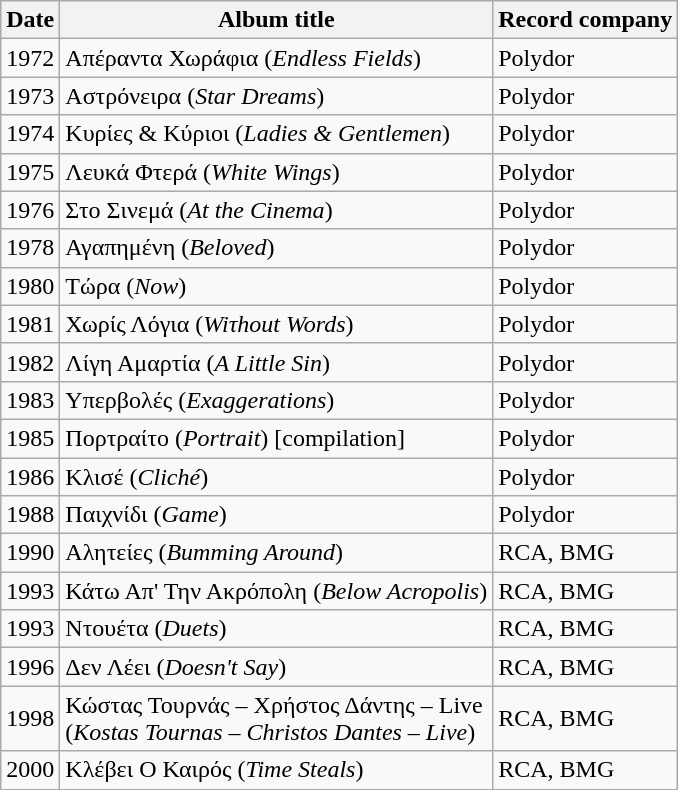<table class="wikitable">
<tr>
<th>Date</th>
<th>Album title</th>
<th>Record company</th>
</tr>
<tr>
<td>1972</td>
<td>Απέραντα Χωράφια (<em>Endless Fields</em>)</td>
<td>Polydor</td>
</tr>
<tr>
<td>1973</td>
<td>Αστρόνειρα (<em>Star Dreams</em>)</td>
<td>Polydor</td>
</tr>
<tr>
<td>1974</td>
<td>Κυρίες & Κύριοι (<em>Ladies & Gentlemen</em>)</td>
<td>Polydor</td>
</tr>
<tr>
<td>1975</td>
<td>Λευκά Φτερά (<em>White Wings</em>)</td>
<td>Polydor</td>
</tr>
<tr>
<td>1976</td>
<td>Στο Σινεμά (<em>At the Cinema</em>)</td>
<td>Polydor</td>
</tr>
<tr>
<td>1978</td>
<td>Αγαπημένη (<em>Beloved</em>)</td>
<td>Polydor</td>
</tr>
<tr>
<td>1980</td>
<td>Τώρα (<em>Now</em>)</td>
<td>Polydor</td>
</tr>
<tr>
<td>1981</td>
<td>Χωρίς Λόγια (<em>Wiτhout Words</em>)</td>
<td>Polydor</td>
</tr>
<tr>
<td>1982</td>
<td>Λίγη Αμαρτία (<em>A Little Sin</em>)</td>
<td>Polydor</td>
</tr>
<tr>
<td>1983</td>
<td>Υπερβολές (<em>Exaggerations</em>)</td>
<td>Polydor</td>
</tr>
<tr>
<td>1985</td>
<td>Πορτραίτο (<em>Portrait</em>) [compilation]</td>
<td>Polydor</td>
</tr>
<tr>
<td>1986</td>
<td>Κλισέ (<em>Cliché</em>)</td>
<td>Polydor</td>
</tr>
<tr>
<td>1988</td>
<td>Παιχνίδι (<em>Game</em>)</td>
<td>Polydor</td>
</tr>
<tr>
<td>1990</td>
<td>Αλητείες (<em>Bumming Around</em>)</td>
<td>RCA, BMG</td>
</tr>
<tr>
<td>1993</td>
<td>Κάτω Απ' Την Ακρόπολη (<em>Below Acropolis</em>)</td>
<td>RCA, BMG</td>
</tr>
<tr>
<td>1993</td>
<td>Ντουέτα (<em>Duets</em>)</td>
<td>RCA, BMG</td>
</tr>
<tr>
<td>1996</td>
<td>Δεν Λέει (<em>Doesn't Say</em>)</td>
<td>RCA, BMG</td>
</tr>
<tr>
<td>1998</td>
<td>Κώστας Τουρνάς – Χρήστος Δάντης – Live<br>(<em>Kostas Tournas – Christos Dantes – Live</em>)</td>
<td>RCA, BMG</td>
</tr>
<tr>
<td>2000</td>
<td>Κλέβει Ο Καιρός (<em>Time Steals</em>)</td>
<td>RCA, BMG</td>
</tr>
<tr>
</tr>
</table>
